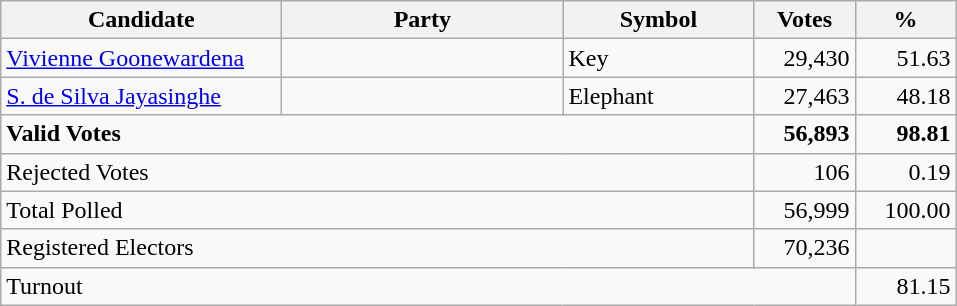<table class="wikitable" border="1" style="text-align:right;">
<tr>
<th align=left width="180">Candidate</th>
<th align=left width="180">Party</th>
<th align=left width="120">Symbol</th>
<th align=left width="60">Votes</th>
<th align=left width="60">%</th>
</tr>
<tr>
<td align=left><a href='#'>Vivienne Goonewardena</a></td>
<td></td>
<td align=left>Key</td>
<td align=right>29,430</td>
<td align=right>51.63</td>
</tr>
<tr>
<td align=left><a href='#'>S. de Silva Jayasinghe</a></td>
<td></td>
<td align=left>Elephant</td>
<td align=right>27,463</td>
<td align=right>48.18</td>
</tr>
<tr>
<td align=left colspan=3><strong>Valid Votes</strong></td>
<td align=right><strong>56,893</strong></td>
<td align=right><strong>98.81</strong></td>
</tr>
<tr>
<td align=left colspan=3>Rejected Votes</td>
<td align=right>106</td>
<td align=right>0.19</td>
</tr>
<tr>
<td align=left colspan=3>Total Polled</td>
<td align=right>56,999</td>
<td align=right>100.00</td>
</tr>
<tr>
<td align=left colspan=3>Registered Electors</td>
<td align=right>70,236</td>
<td></td>
</tr>
<tr>
<td align=left colspan=4>Turnout</td>
<td align=right>81.15</td>
</tr>
</table>
